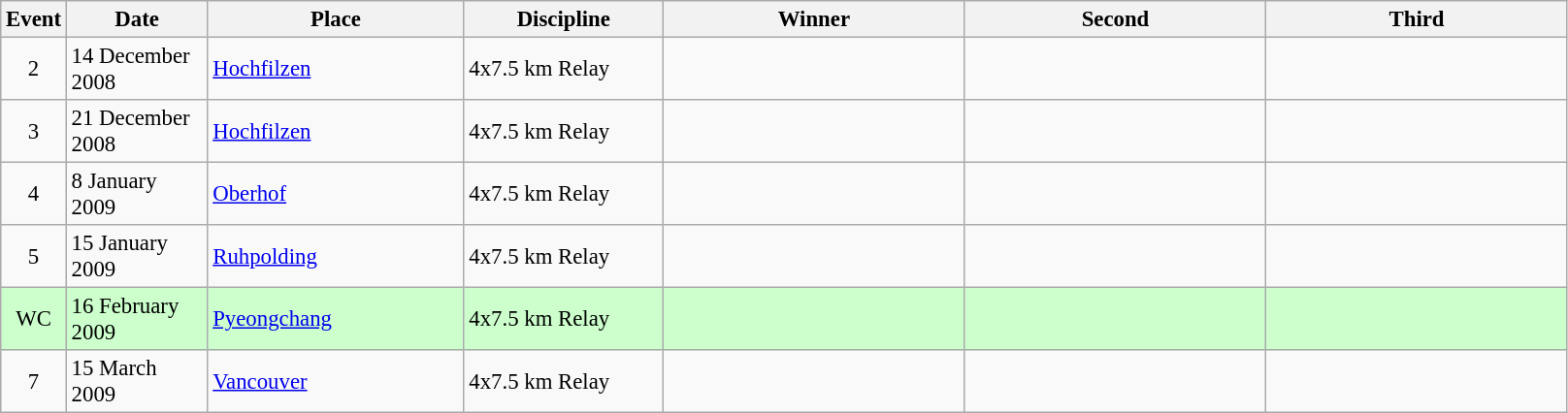<table class="wikitable" style="font-size:95%;">
<tr>
<th width="30">Event</th>
<th width="90">Date</th>
<th width="169">Place</th>
<th width="130">Discipline</th>
<th width="200">Winner</th>
<th width="200">Second</th>
<th width="200">Third</th>
</tr>
<tr>
<td align=center>2</td>
<td>14 December 2008</td>
<td> <a href='#'>Hochfilzen</a></td>
<td>4x7.5 km Relay</td>
<td></td>
<td></td>
<td></td>
</tr>
<tr>
<td align=center>3</td>
<td>21 December 2008</td>
<td> <a href='#'>Hochfilzen</a></td>
<td>4x7.5 km Relay</td>
<td></td>
<td></td>
<td></td>
</tr>
<tr>
<td align=center>4</td>
<td>8 January 2009</td>
<td> <a href='#'>Oberhof</a></td>
<td>4x7.5 km Relay</td>
<td></td>
<td></td>
<td></td>
</tr>
<tr>
<td align=center>5</td>
<td>15 January 2009</td>
<td> <a href='#'>Ruhpolding</a></td>
<td>4x7.5 km Relay</td>
<td></td>
<td></td>
<td></td>
</tr>
<tr style="background:#CCFFCC">
<td align=center>WC</td>
<td>16 February 2009</td>
<td> <a href='#'>Pyeongchang</a></td>
<td>4x7.5 km Relay</td>
<td></td>
<td></td>
<td></td>
</tr>
<tr>
<td align=center>7</td>
<td>15 March 2009</td>
<td> <a href='#'>Vancouver</a></td>
<td>4x7.5 km Relay</td>
<td></td>
<td></td>
<td></td>
</tr>
</table>
